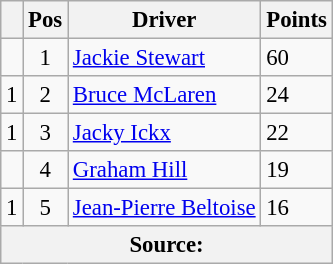<table class="wikitable" style="font-size: 95%;">
<tr>
<th></th>
<th>Pos</th>
<th>Driver</th>
<th>Points</th>
</tr>
<tr>
<td align="left"></td>
<td align="center">1</td>
<td> <a href='#'>Jackie Stewart</a></td>
<td align="left">60</td>
</tr>
<tr>
<td align="left"> 1</td>
<td align="center">2</td>
<td> <a href='#'>Bruce McLaren</a></td>
<td align="left">24</td>
</tr>
<tr>
<td align="left"> 1</td>
<td align="center">3</td>
<td> <a href='#'>Jacky Ickx</a></td>
<td align="left">22</td>
</tr>
<tr>
<td align="left"></td>
<td align="center">4</td>
<td> <a href='#'>Graham Hill</a></td>
<td align="left">19</td>
</tr>
<tr>
<td align="left"> 1</td>
<td align="center">5</td>
<td> <a href='#'>Jean-Pierre Beltoise</a></td>
<td align="left">16</td>
</tr>
<tr>
<th colspan=4>Source: </th>
</tr>
</table>
